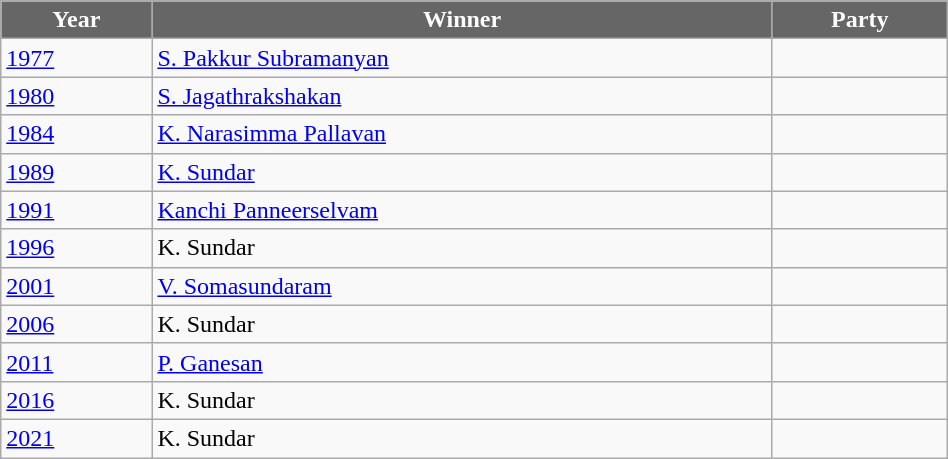<table class="wikitable" width="50%">
<tr>
<th style="background-color:#666666; color:white">Year</th>
<th style="background-color:#666666; color:white">Winner</th>
<th style="background-color:#666666; color:white" colspan="2">Party</th>
</tr>
<tr>
<td><a href='#'>1977</a></td>
<td><a href='#'>S. Pakkur Subramanyan</a></td>
<td></td>
</tr>
<tr>
<td><a href='#'>1980</a></td>
<td><a href='#'>S. Jagathrakshakan</a></td>
<td></td>
</tr>
<tr>
<td><a href='#'>1984</a></td>
<td><a href='#'>K. Narasimma Pallavan</a></td>
<td></td>
</tr>
<tr>
<td><a href='#'>1989</a></td>
<td><a href='#'>K. Sundar</a></td>
<td></td>
</tr>
<tr>
<td><a href='#'>1991</a></td>
<td><a href='#'>Kanchi Panneerselvam</a></td>
<td></td>
</tr>
<tr>
<td><a href='#'>1996</a></td>
<td>K. Sundar</td>
<td></td>
</tr>
<tr>
<td><a href='#'>2001</a></td>
<td><a href='#'>V. Somasundaram</a></td>
<td></td>
</tr>
<tr>
<td><a href='#'>2006</a></td>
<td>K. Sundar</td>
<td></td>
</tr>
<tr>
<td><a href='#'>2011</a></td>
<td><a href='#'>P. Ganesan</a></td>
<td></td>
</tr>
<tr>
<td><a href='#'>2016</a></td>
<td>K. Sundar</td>
<td></td>
</tr>
<tr>
<td><a href='#'>2021</a></td>
<td>K. Sundar</td>
<td></td>
</tr>
</table>
